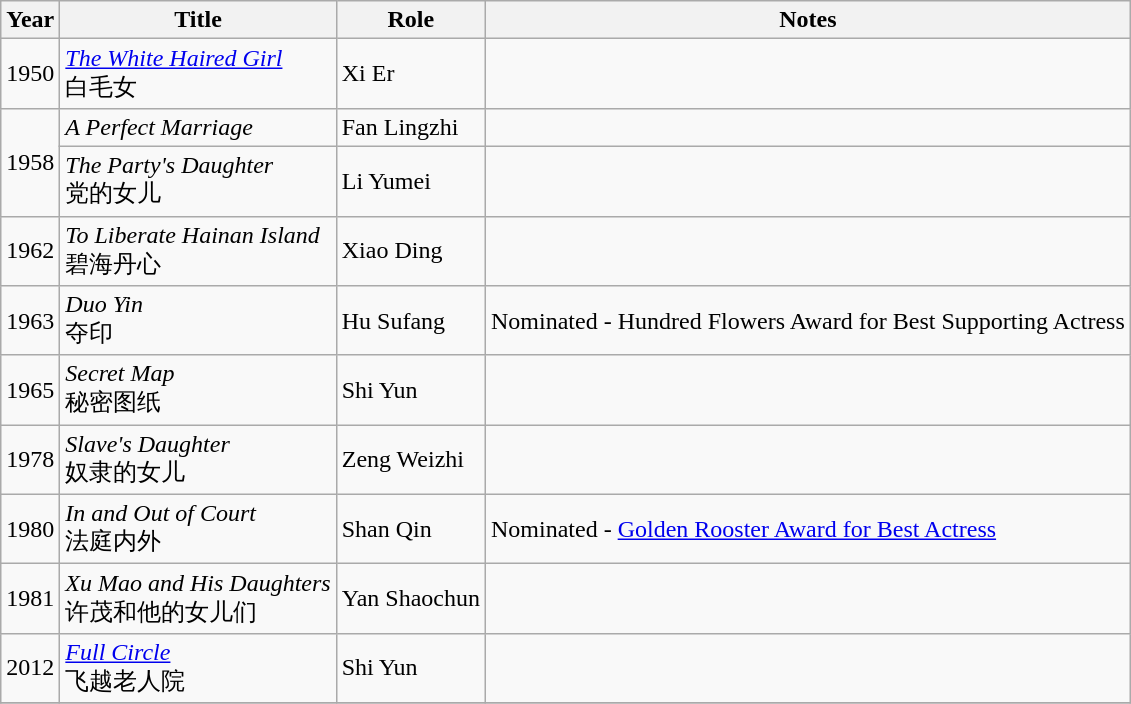<table class="wikitable sortable">
<tr>
<th>Year</th>
<th>Title</th>
<th>Role</th>
<th class="unsortable">Notes</th>
</tr>
<tr>
<td>1950</td>
<td><em><a href='#'>The White Haired Girl</a></em><br>白毛女</td>
<td>Xi Er</td>
<td></td>
</tr>
<tr>
<td rowspan=2>1958</td>
<td><em>A Perfect Marriage</em></td>
<td>Fan Lingzhi</td>
<td></td>
</tr>
<tr>
<td><em>The Party's Daughter</em><br>党的女儿</td>
<td>Li Yumei</td>
<td></td>
</tr>
<tr>
<td>1962</td>
<td><em>To Liberate Hainan Island</em><br>碧海丹心</td>
<td>Xiao Ding</td>
<td></td>
</tr>
<tr>
<td>1963</td>
<td><em>Duo Yin</em><br>夺印</td>
<td>Hu Sufang</td>
<td>Nominated - Hundred Flowers Award for Best Supporting Actress</td>
</tr>
<tr>
<td>1965</td>
<td><em>Secret Map</em><br>秘密图纸</td>
<td>Shi Yun</td>
<td></td>
</tr>
<tr>
<td>1978</td>
<td><em>Slave's Daughter</em><br>奴隶的女儿</td>
<td>Zeng Weizhi</td>
<td></td>
</tr>
<tr>
<td>1980</td>
<td><em>In and Out of Court</em><br>法庭内外</td>
<td>Shan Qin</td>
<td>Nominated - <a href='#'>Golden Rooster Award for Best Actress</a></td>
</tr>
<tr>
<td>1981</td>
<td><em>Xu Mao and His Daughters</em><br>许茂和他的女儿们</td>
<td>Yan Shaochun</td>
<td></td>
</tr>
<tr>
<td>2012</td>
<td><em><a href='#'>Full Circle</a></em><br>飞越老人院</td>
<td>Shi Yun</td>
<td></td>
</tr>
<tr>
</tr>
</table>
